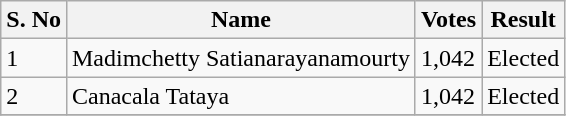<table class="wikitable sortable">
<tr>
<th>S. No</th>
<th>Name</th>
<th>Votes</th>
<th>Result</th>
</tr>
<tr>
<td>1</td>
<td>Madimchetty Satianarayanamourty</td>
<td>1,042</td>
<td>Elected</td>
</tr>
<tr>
<td>2</td>
<td>Canacala Tataya</td>
<td>1,042</td>
<td>Elected</td>
</tr>
<tr>
</tr>
</table>
